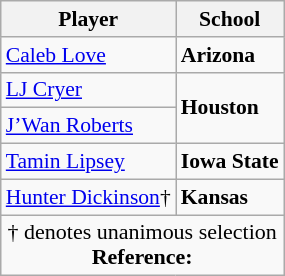<table class="wikitable" style="white-space:nowrap; font-size:90%;">
<tr>
<th>Player</th>
<th>School</th>
</tr>
<tr ,>
<td><a href='#'>Caleb Love</a></td>
<td><strong>Arizona</strong></td>
</tr>
<tr>
<td><a href='#'>LJ Cryer</a></td>
<td rowspan=2><strong>Houston</strong></td>
</tr>
<tr>
<td><a href='#'>J’Wan Roberts</a></td>
</tr>
<tr>
<td><a href='#'>Tamin Lipsey</a></td>
<td><strong>Iowa State</strong></td>
</tr>
<tr>
<td><a href='#'>Hunter Dickinson</a>†</td>
<td><strong>Kansas</strong></td>
</tr>
<tr>
<td colspan="4"  style="font-size:11pt; text-align:center;">† denotes unanimous selection<br><strong>Reference:</strong></td>
</tr>
</table>
